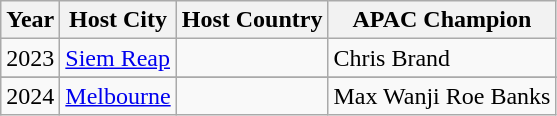<table class="wikitable">
<tr>
<th>Year</th>
<th>Host City</th>
<th>Host Country</th>
<th>APAC Champion</th>
</tr>
<tr>
<td>2023</td>
<td><a href='#'>Siem Reap</a></td>
<td></td>
<td> Chris Brand</td>
</tr>
<tr>
</tr>
<tr>
<td>2024</td>
<td><a href='#'>Melbourne</a></td>
<td></td>
<td> Max Wanji Roe Banks</td>
</tr>
</table>
